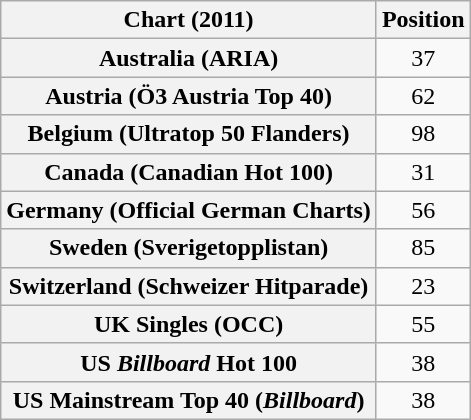<table class="wikitable sortable plainrowheaders" style="text-align:center">
<tr>
<th scope="col">Chart (2011)</th>
<th scope="col">Position</th>
</tr>
<tr>
<th scope="row">Australia (ARIA)</th>
<td>37</td>
</tr>
<tr>
<th scope="row">Austria (Ö3 Austria Top 40)</th>
<td>62</td>
</tr>
<tr>
<th scope="row">Belgium (Ultratop 50 Flanders)</th>
<td>98</td>
</tr>
<tr>
<th scope="row">Canada (Canadian Hot 100)</th>
<td>31</td>
</tr>
<tr>
<th scope="row">Germany (Official German Charts)</th>
<td>56</td>
</tr>
<tr>
<th scope="row">Sweden (Sverigetopplistan)</th>
<td>85</td>
</tr>
<tr>
<th scope="row">Switzerland (Schweizer Hitparade)</th>
<td>23</td>
</tr>
<tr>
<th scope="row">UK Singles (OCC)</th>
<td>55</td>
</tr>
<tr>
<th scope="row">US <em>Billboard</em> Hot 100</th>
<td>38</td>
</tr>
<tr>
<th scope="row">US Mainstream Top 40 (<em>Billboard</em>)</th>
<td>38</td>
</tr>
</table>
